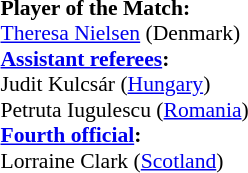<table width=100% style="font-size:90%">
<tr>
<td><br><strong>Player of the Match:</strong>
<br><a href='#'>Theresa Nielsen</a> (Denmark)<br><strong><a href='#'>Assistant referees</a>:</strong>
<br>Judit Kulcsár (<a href='#'>Hungary</a>)
<br>Petruta Iugulescu (<a href='#'>Romania</a>)
<br><strong><a href='#'>Fourth official</a>:</strong>
<br>Lorraine Clark (<a href='#'>Scotland</a>)</td>
</tr>
</table>
